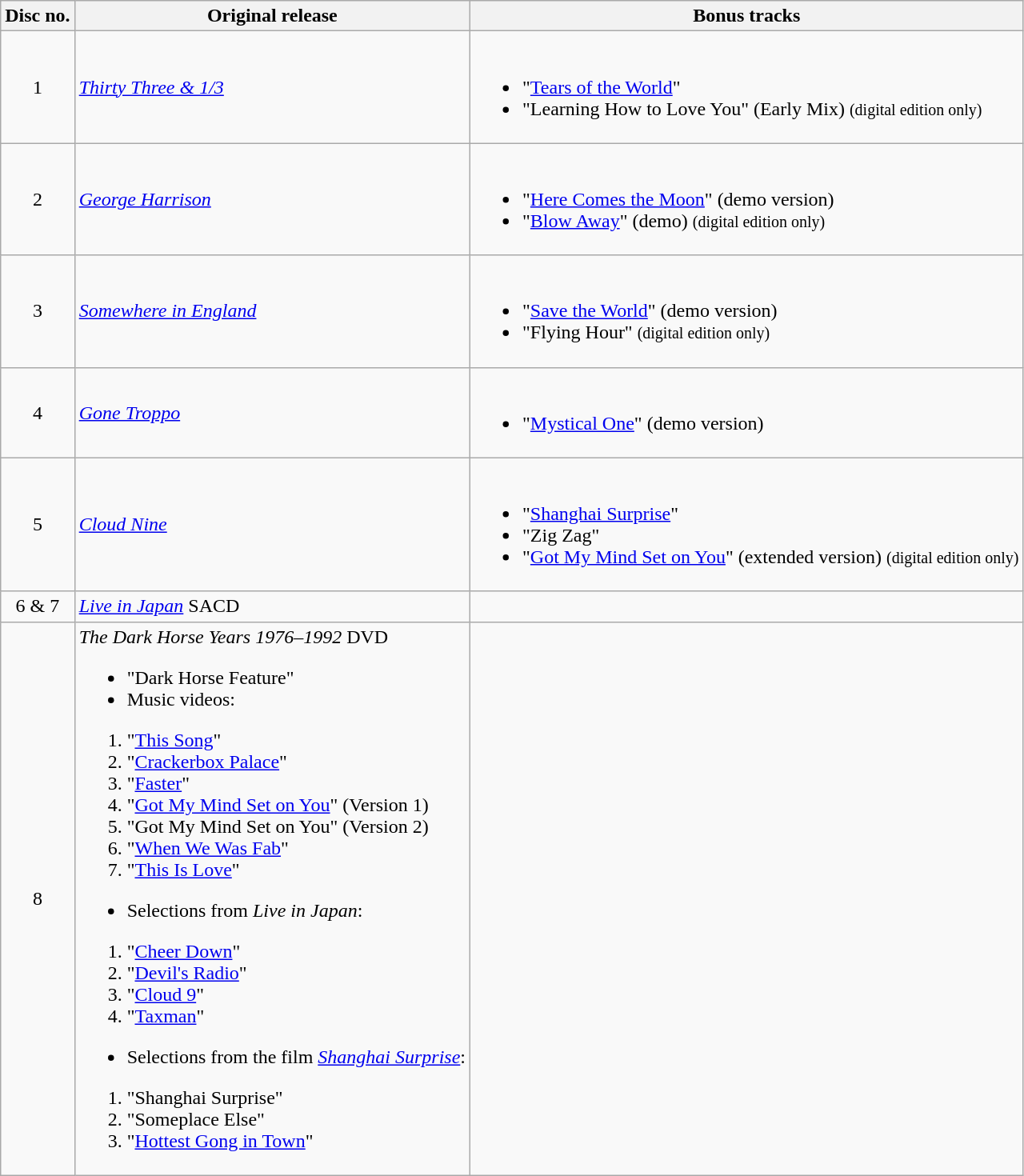<table class="wikitable">
<tr>
<th scope="col">Disc no.</th>
<th scope="col">Original release</th>
<th scope="col">Bonus tracks</th>
</tr>
<tr>
<td scope="row" align="center">1</td>
<td><em><a href='#'>Thirty Three & 1/3</a></em></td>
<td><br><ul><li>"<a href='#'>Tears of the World</a>"</li><li>"Learning How to Love You" (Early Mix) <small>(digital edition only)</small></li></ul></td>
</tr>
<tr>
<td scope="row" align="center">2</td>
<td><em><a href='#'>George Harrison</a></em></td>
<td><br><ul><li>"<a href='#'>Here Comes the Moon</a>" (demo version)</li><li>"<a href='#'>Blow Away</a>" (demo) <small>(digital edition only)</small></li></ul></td>
</tr>
<tr>
<td scope="row" align="center">3</td>
<td><em><a href='#'>Somewhere in England</a></em></td>
<td><br><ul><li>"<a href='#'>Save the World</a>" (demo version)</li><li>"Flying Hour" <small>(digital edition only)</small></li></ul></td>
</tr>
<tr>
<td scope="row" align="center">4</td>
<td><em><a href='#'>Gone Troppo</a></em></td>
<td><br><ul><li>"<a href='#'>Mystical One</a>" (demo version)</li></ul></td>
</tr>
<tr>
<td scope="row" align="center">5</td>
<td><em><a href='#'>Cloud Nine</a></em></td>
<td><br><ul><li>"<a href='#'>Shanghai Surprise</a>"</li><li>"Zig Zag"</li><li>"<a href='#'>Got My Mind Set on You</a>" (extended version) <small>(digital edition only)</small></li></ul></td>
</tr>
<tr>
<td scope="row" align="center">6 & 7</td>
<td><em><a href='#'>Live in Japan</a></em> SACD</td>
<td></td>
</tr>
<tr>
<td scope="row" align="center">8</td>
<td><em>The Dark Horse Years 1976–1992</em> DVD<br><ul><li>"Dark Horse Feature"</li><li>Music videos:</li></ul><ol><li>"<a href='#'>This Song</a>"</li><li>"<a href='#'>Crackerbox Palace</a>"</li><li>"<a href='#'>Faster</a>"</li><li>"<a href='#'>Got My Mind Set on You</a>" (Version 1)</li><li>"Got My Mind Set on You" (Version 2)</li><li>"<a href='#'>When We Was Fab</a>"</li><li>"<a href='#'>This Is Love</a>"</li></ol><ul><li>Selections from <em>Live in Japan</em>:</li></ul><ol><li>"<a href='#'>Cheer Down</a>"</li><li>"<a href='#'>Devil's Radio</a>"</li><li>"<a href='#'>Cloud 9</a>"</li><li>"<a href='#'>Taxman</a>"</li></ol><ul><li>Selections from the film <em><a href='#'>Shanghai Surprise</a></em>:</li></ul><ol><li>"Shanghai Surprise"</li><li>"Someplace Else"</li><li>"<a href='#'>Hottest Gong in Town</a>"</li></ol></td>
<td></td>
</tr>
</table>
